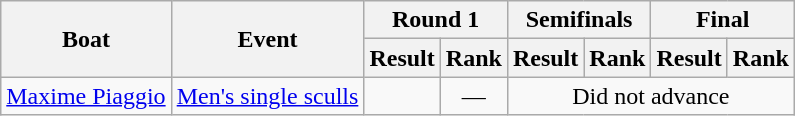<table class=wikitable>
<tr>
<th rowspan=2>Boat</th>
<th rowspan=2>Event</th>
<th colspan=2>Round 1</th>
<th colspan=2>Semifinals</th>
<th colspan=2>Final</th>
</tr>
<tr>
<th>Result</th>
<th>Rank</th>
<th>Result</th>
<th>Rank</th>
<th>Result</th>
<th>Rank</th>
</tr>
<tr align=center>
<td align=left><a href='#'>Maxime Piaggio</a></td>
<td><a href='#'>Men's single sculls</a></td>
<td></td>
<td>—</td>
<td colspan=4>Did not advance</td>
</tr>
</table>
